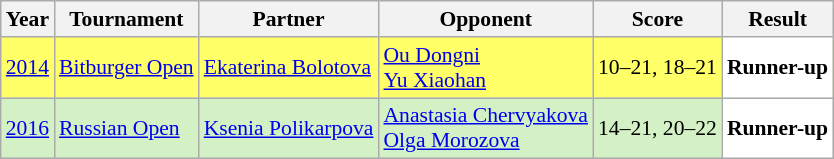<table class="sortable wikitable" style="font-size: 90%;">
<tr>
<th>Year</th>
<th>Tournament</th>
<th>Partner</th>
<th>Opponent</th>
<th>Score</th>
<th>Result</th>
</tr>
<tr style="background:#FFFF67">
<td align="center"><a href='#'>2014</a></td>
<td align="left"><a href='#'>Bitburger Open</a></td>
<td align="left"> <a href='#'>Ekaterina Bolotova</a></td>
<td align="left"> <a href='#'>Ou Dongni</a><br> <a href='#'>Yu Xiaohan</a></td>
<td align="left">10–21, 18–21</td>
<td style="text-align:left; background:white"> <strong>Runner-up</strong></td>
</tr>
<tr style="background:#D4F1C5">
<td align="center"><a href='#'>2016</a></td>
<td align="left"><a href='#'>Russian Open</a></td>
<td align="left"> <a href='#'>Ksenia Polikarpova</a></td>
<td align="left"> <a href='#'>Anastasia Chervyakova</a><br> <a href='#'>Olga Morozova</a></td>
<td align="left">14–21, 20–22</td>
<td style="text-align:left; background:white"> <strong>Runner-up</strong></td>
</tr>
</table>
